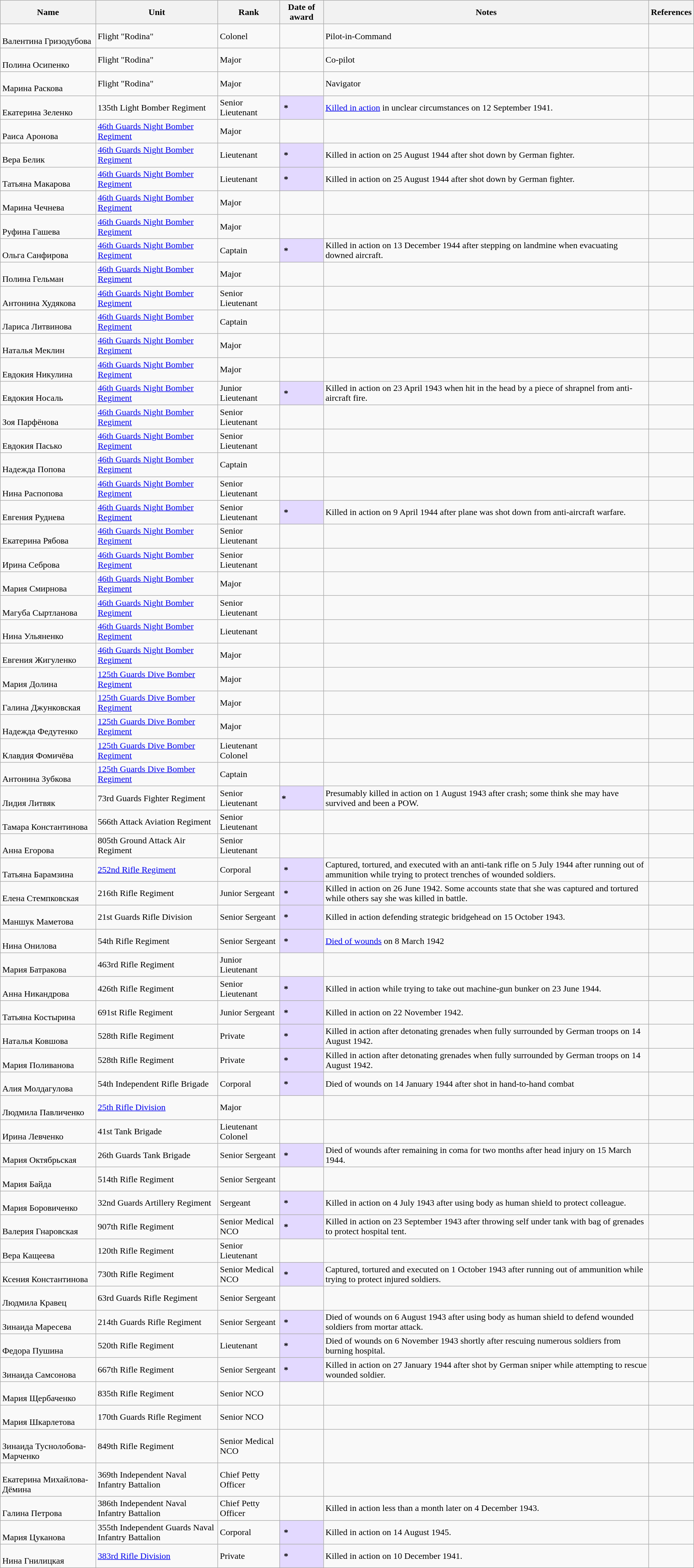<table class="wikitable sortable" width="100%">
<tr>
<th>Name</th>
<th>Unit</th>
<th>Rank</th>
<th>Date of award</th>
<th class="unsortable">Notes</th>
<th class="unsortable">References</th>
</tr>
<tr>
<td><strong></strong> <br>  Валентина Гризодубова</td>
<td>Flight "Rodina"</td>
<td>Colonel</td>
<td></td>
<td>Pilot-in-Command</td>
<td></td>
</tr>
<tr>
<td><strong></strong> <br> Полина Осипенко</td>
<td>Flight "Rodina"</td>
<td>Major</td>
<td></td>
<td>Co-pilot</td>
<td></td>
</tr>
<tr>
<td><strong></strong> <br> Марина Раскова</td>
<td>Flight "Rodina"</td>
<td>Major</td>
<td></td>
<td>Navigator</td>
<td></td>
</tr>
<tr>
<td><strong></strong> <br> Екатерина Зеленко</td>
<td>135th Light Bomber Regiment</td>
<td>Senior Lieutenant</td>
<td style="background:#e3d9ff;"> <strong>*</strong></td>
<td><a href='#'>Killed in action</a> in unclear circumstances on 12 September 1941.</td>
<td></td>
</tr>
<tr>
<td><strong></strong> <br> Раиса Аронова</td>
<td><a href='#'>46th Guards Night Bomber Regiment</a></td>
<td>Major</td>
<td></td>
<td></td>
<td></td>
</tr>
<tr>
<td><strong></strong> <br> Вера Белик</td>
<td><a href='#'>46th Guards Night Bomber Regiment</a></td>
<td>Lieutenant</td>
<td style="background:#e3d9ff;"> <strong>*</strong></td>
<td>Killed in action on 25 August 1944 after shot down by German fighter.</td>
<td></td>
</tr>
<tr>
<td><strong></strong> <br> Татьяна Макарова</td>
<td><a href='#'>46th Guards Night Bomber Regiment</a></td>
<td>Lieutenant</td>
<td style="background:#e3d9ff;"> <strong>*</strong></td>
<td>Killed in action on 25 August 1944 after shot down by German fighter.</td>
<td></td>
</tr>
<tr>
<td><strong></strong> <br> Марина Чечнева</td>
<td><a href='#'>46th Guards Night Bomber Regiment</a></td>
<td>Major</td>
<td></td>
<td></td>
<td></td>
</tr>
<tr>
<td><strong></strong> <br> Руфина Гашева</td>
<td><a href='#'>46th Guards Night Bomber Regiment</a></td>
<td>Major</td>
<td></td>
<td></td>
<td></td>
</tr>
<tr>
<td><strong></strong> <br> Ольга Санфирова</td>
<td><a href='#'>46th Guards Night Bomber Regiment</a></td>
<td>Captain</td>
<td style="background:#e3d9ff;"> <strong>*</strong></td>
<td>Killed in action on 13 December 1944 after stepping on landmine when evacuating downed aircraft.</td>
<td></td>
</tr>
<tr>
<td><strong></strong> <br> Полина Гельман</td>
<td><a href='#'>46th Guards Night Bomber Regiment</a></td>
<td>Major</td>
<td></td>
<td></td>
<td></td>
</tr>
<tr>
<td><strong></strong> <br> Антонина Худякова</td>
<td><a href='#'>46th Guards Night Bomber Regiment</a></td>
<td>Senior Lieutenant</td>
<td></td>
<td></td>
<td></td>
</tr>
<tr>
<td><strong></strong> <br> Лариса Литвинова</td>
<td><a href='#'>46th Guards Night Bomber Regiment</a></td>
<td>Captain</td>
<td></td>
<td></td>
<td></td>
</tr>
<tr>
<td><strong></strong> <br> Наталья Меклин</td>
<td><a href='#'>46th Guards Night Bomber Regiment</a></td>
<td>Major</td>
<td></td>
<td></td>
<td></td>
</tr>
<tr>
<td><strong></strong> <br> Евдокия Никулина</td>
<td><a href='#'>46th Guards Night Bomber Regiment</a></td>
<td>Major</td>
<td></td>
<td></td>
<td></td>
</tr>
<tr>
<td><strong></strong> <br> Евдокия Носаль</td>
<td><a href='#'>46th Guards Night Bomber Regiment</a></td>
<td>Junior Lieutenant</td>
<td style="background:#e3d9ff;"> <strong>*</strong></td>
<td>Killed in action on 23 April 1943 when hit in the head by a piece of shrapnel from anti-aircraft fire.</td>
<td></td>
</tr>
<tr>
<td><strong></strong> <br>Зоя Парфёнова</td>
<td><a href='#'>46th Guards Night Bomber Regiment</a></td>
<td>Senior Lieutenant</td>
<td></td>
<td></td>
<td></td>
</tr>
<tr>
<td><strong></strong> <br> Евдокия Пасько</td>
<td><a href='#'>46th Guards Night Bomber Regiment</a></td>
<td>Senior Lieutenant</td>
<td></td>
<td></td>
<td></td>
</tr>
<tr>
<td><strong></strong> <br> Надежда Попова</td>
<td><a href='#'>46th Guards Night Bomber Regiment</a></td>
<td>Captain</td>
<td></td>
<td></td>
<td></td>
</tr>
<tr>
<td><strong></strong> <br> Нина Распопова</td>
<td><a href='#'>46th Guards Night Bomber Regiment</a></td>
<td>Senior Lieutenant</td>
<td></td>
<td></td>
<td></td>
</tr>
<tr>
<td><strong></strong> <br> Евгения Руднева</td>
<td><a href='#'>46th Guards Night Bomber Regiment</a></td>
<td>Senior Lieutenant</td>
<td style="background:#e3d9ff;"> <strong>*</strong></td>
<td>Killed in action on 9 April 1944 after plane was shot down from anti-aircraft warfare.</td>
<td></td>
</tr>
<tr>
<td><strong></strong> <br> Екатерина Рябова</td>
<td><a href='#'>46th Guards Night Bomber Regiment</a></td>
<td>Senior Lieutenant</td>
<td></td>
<td></td>
<td></td>
</tr>
<tr>
<td><strong></strong> <br> Ирина Себрова</td>
<td><a href='#'>46th Guards Night Bomber Regiment</a></td>
<td>Senior Lieutenant</td>
<td></td>
<td></td>
<td></td>
</tr>
<tr>
<td><strong></strong> <br> Мария Смирнова</td>
<td><a href='#'>46th Guards Night Bomber Regiment</a></td>
<td>Major</td>
<td></td>
<td></td>
<td></td>
</tr>
<tr>
<td><strong></strong> <br> Магуба Сыртланова</td>
<td><a href='#'>46th Guards Night Bomber Regiment</a></td>
<td>Senior Lieutenant</td>
<td></td>
<td></td>
<td></td>
</tr>
<tr>
<td><strong></strong> <br> Нина Ульяненко</td>
<td><a href='#'>46th Guards Night Bomber Regiment</a></td>
<td>Lieutenant</td>
<td></td>
<td></td>
<td></td>
</tr>
<tr>
<td><strong></strong> <br> Евгения Жигуленко</td>
<td><a href='#'>46th Guards Night Bomber Regiment</a></td>
<td>Major</td>
<td></td>
<td></td>
<td></td>
</tr>
<tr>
<td><strong></strong> <br> Мария Долина</td>
<td><a href='#'>125th Guards Dive Bomber Regiment</a></td>
<td>Major</td>
<td></td>
<td></td>
<td></td>
</tr>
<tr>
<td><strong></strong> <br> Галина Джунковская</td>
<td><a href='#'>125th Guards Dive Bomber Regiment</a></td>
<td>Major</td>
<td></td>
<td></td>
<td></td>
</tr>
<tr>
<td><strong></strong> <br> Надежда Федутенко</td>
<td><a href='#'>125th Guards Dive Bomber Regiment</a></td>
<td>Major</td>
<td></td>
<td></td>
<td></td>
</tr>
<tr>
<td><strong></strong> <br> Клавдия Фомичёва</td>
<td><a href='#'>125th Guards Dive Bomber Regiment</a></td>
<td>Lieutenant Colonel</td>
<td></td>
<td></td>
<td></td>
</tr>
<tr>
<td><strong></strong> <br> Антонина Зубкова</td>
<td><a href='#'>125th Guards Dive Bomber Regiment</a></td>
<td>Captain</td>
<td></td>
<td></td>
<td></td>
</tr>
<tr>
<td><strong></strong> <br> Лидия Литвяк</td>
<td>73rd Guards Fighter Regiment</td>
<td>Senior Lieutenant</td>
<td style="background:#e3d9ff;"> <strong>*</strong></td>
<td>Presumably killed in action on 1 August 1943 after crash; some think she may have survived and been a POW.</td>
<td></td>
</tr>
<tr>
<td><strong></strong> <br> Тамара Константинова</td>
<td>566th Attack Aviation Regiment</td>
<td>Senior Lieutenant</td>
<td></td>
<td></td>
<td></td>
</tr>
<tr>
<td><strong></strong> <br> Анна Егорова</td>
<td>805th Ground Attack Air Regiment</td>
<td>Senior Lieutenant</td>
<td></td>
<td></td>
<td></td>
</tr>
<tr>
<td><strong></strong> <br> Татьяна Барамзина</td>
<td><a href='#'>252nd Rifle Regiment</a></td>
<td>Corporal</td>
<td style="background:#e3d9ff;"> <strong>*</strong></td>
<td>Captured, tortured, and executed with an anti-tank rifle on 5 July 1944 after running out of ammunition while trying to protect trenches of wounded soldiers.</td>
<td></td>
</tr>
<tr>
<td><strong></strong> <br> Елена Стемпковская</td>
<td>216th Rifle Regiment</td>
<td>Junior Sergeant</td>
<td style="background:#e3d9ff;"> <strong>*</strong></td>
<td>Killed in action on 26 June 1942. Some accounts state that she was captured and tortured while others say she was killed in battle.</td>
<td></td>
</tr>
<tr>
<td><strong></strong> <br> Маншук Маметова</td>
<td>21st Guards Rifle Division</td>
<td>Senior Sergeant</td>
<td style="background:#e3d9ff;"> <strong>*</strong></td>
<td>Killed in action defending strategic bridgehead on 15 October 1943.</td>
<td></td>
</tr>
<tr>
<td><strong></strong> <br> Нина Онилова</td>
<td>54th Rifle Regiment</td>
<td>Senior Sergeant</td>
<td style="background:#e3d9ff;"> <strong>*</strong></td>
<td><a href='#'>Died of wounds</a> on 8 March 1942</td>
<td></td>
</tr>
<tr>
<td><strong></strong> <br> Мария Батракова</td>
<td>463rd Rifle Regiment</td>
<td>Junior Lieutenant</td>
<td></td>
<td></td>
<td></td>
</tr>
<tr>
<td><strong></strong> <br> Анна Никандрова</td>
<td>426th Rifle Regiment</td>
<td>Senior Lieutenant</td>
<td style="background:#e3d9ff;"> <strong>*</strong></td>
<td>Killed in action while trying to take out machine-gun bunker on 23 June 1944.</td>
<td></td>
</tr>
<tr>
<td><strong></strong> <br> Татьяна Костырина</td>
<td>691st Rifle Regiment</td>
<td>Junior Sergeant</td>
<td style="background:#e3d9ff;"> <strong>*</strong></td>
<td>Killed in action on 22 November 1942.</td>
<td></td>
</tr>
<tr>
<td><strong></strong> <br> Наталья Ковшова</td>
<td>528th Rifle Regiment</td>
<td>Private</td>
<td style="background:#e3d9ff;"> <strong>*</strong></td>
<td>Killed in action after detonating grenades when fully surrounded by German troops on 14 August 1942.</td>
<td></td>
</tr>
<tr>
<td><strong></strong> <br> Мария Поливанова</td>
<td>528th Rifle Regiment</td>
<td>Private</td>
<td style="background:#e3d9ff;"> <strong>*</strong></td>
<td>Killed in action after detonating grenades when fully surrounded by German troops on 14 August 1942.</td>
<td></td>
</tr>
<tr>
<td><strong></strong> <br> Алия Молдагулова</td>
<td>54th Independent Rifle Brigade</td>
<td>Corporal</td>
<td style="background:#e3d9ff;"> <strong>*</strong></td>
<td>Died of wounds on 14 January 1944 after shot in hand-to-hand combat</td>
<td></td>
</tr>
<tr>
<td><strong></strong> <br> Людмила Павличенко</td>
<td><a href='#'>25th Rifle Division</a></td>
<td>Major</td>
<td></td>
<td></td>
<td></td>
</tr>
<tr>
<td><strong></strong> <br> Ирина Левченко</td>
<td>41st Tank Brigade</td>
<td>Lieutenant Colonel</td>
<td></td>
<td></td>
<td></td>
</tr>
<tr>
<td><strong></strong> <br> Мария Октябрьская</td>
<td>26th Guards Tank Brigade</td>
<td>Senior Sergeant</td>
<td style="background:#e3d9ff;"> <strong>*</strong></td>
<td>Died of wounds after remaining in coma for two months after head injury on 15 March 1944.</td>
<td></td>
</tr>
<tr>
<td><strong></strong> <br> Мария Байда</td>
<td>514th Rifle Regiment</td>
<td>Senior Sergeant</td>
<td></td>
<td></td>
<td></td>
</tr>
<tr>
<td><strong></strong> <br> Мария Боровиченко</td>
<td>32nd Guards Artillery Regiment</td>
<td>Sergeant</td>
<td style="background:#e3d9ff;"> <strong>*</strong></td>
<td>Killed in action on 4 July 1943 after using body as human shield to protect colleague.</td>
<td></td>
</tr>
<tr>
<td><strong></strong> <br> Валерия Гнаровская</td>
<td>907th Rifle Regiment</td>
<td>Senior Medical NCO</td>
<td style="background:#e3d9ff;"> <strong>*</strong></td>
<td>Killed in action on 23 September 1943 after throwing self under tank with bag of grenades to protect hospital tent.</td>
<td></td>
</tr>
<tr>
<td><strong></strong> <br> Вера Кащеева</td>
<td>120th Rifle Regiment</td>
<td>Senior Lieutenant</td>
<td></td>
<td></td>
<td></td>
</tr>
<tr>
<td><strong></strong> <br> Ксения Константинова</td>
<td>730th Rifle Regiment</td>
<td>Senior Medical NCO</td>
<td style="background:#e3d9ff;"> <strong>*</strong></td>
<td>Captured, tortured and executed on 1 October 1943 after running out of ammunition while trying to protect injured soldiers.</td>
<td></td>
</tr>
<tr>
<td><strong></strong> <br> Людмила Кравец</td>
<td>63rd Guards Rifle Regiment</td>
<td>Senior Sergeant</td>
<td></td>
<td></td>
<td></td>
</tr>
<tr>
<td><strong></strong> <br> Зинаида Маресева</td>
<td>214th Guards Rifle Regiment</td>
<td>Senior Sergeant</td>
<td style="background:#e3d9ff;"> <strong>*</strong></td>
<td>Died of wounds on 6 August 1943 after using body as human shield to defend wounded soldiers from mortar attack.</td>
<td></td>
</tr>
<tr>
<td><strong></strong> <br> Федора Пушина</td>
<td>520th Rifle Regiment</td>
<td>Lieutenant</td>
<td style="background:#e3d9ff;"> <strong>*</strong></td>
<td>Died of wounds on 6 November 1943 shortly after rescuing numerous soldiers from burning hospital.</td>
<td></td>
</tr>
<tr>
<td><strong></strong> <br> Зинаида Самсонова</td>
<td>667th Rifle Regiment</td>
<td>Senior Sergeant</td>
<td style="background:#e3d9ff;"> <strong>*</strong></td>
<td>Killed in action on 27 January 1944 after shot by German sniper while attempting to rescue wounded soldier.</td>
<td></td>
</tr>
<tr>
<td><strong></strong> <br> Мария Щербаченко</td>
<td>835th Rifle Regiment</td>
<td>Senior NCO</td>
<td></td>
<td></td>
<td></td>
</tr>
<tr>
<td><strong></strong> <br> Мария Шкарлетова</td>
<td>170th Guards Rifle Regiment</td>
<td>Senior NCO</td>
<td></td>
<td></td>
<td></td>
</tr>
<tr>
<td><strong></strong> <br> Зинаида Туснолобова-Марченко</td>
<td>849th Rifle Regiment</td>
<td>Senior Medical NCO</td>
<td></td>
<td></td>
<td></td>
</tr>
<tr>
<td><strong></strong> <br> Екатерина Михайлова-Дёмина</td>
<td>369th Independent Naval Infantry Battalion</td>
<td>Chief Petty Officer</td>
<td></td>
<td></td>
<td></td>
</tr>
<tr>
<td><strong></strong> <br> Галина Петрова</td>
<td>386th Independent Naval Infantry Battalion</td>
<td>Chief Petty Officer</td>
<td></td>
<td>Killed in action less than a month later on 4 December 1943.</td>
<td></td>
</tr>
<tr>
<td><strong></strong> <br> Мария Цуканова</td>
<td>355th Independent Guards Naval Infantry Battalion</td>
<td>Corporal</td>
<td style="background:#e3d9ff;"> <strong>*</strong></td>
<td>Killed in action on 14 August 1945.</td>
<td></td>
</tr>
<tr>
<td><strong></strong> <br> Нина Гнилицкая</td>
<td><a href='#'>383rd Rifle Division</a></td>
<td>Private</td>
<td style="background:#e3d9ff;"> <strong>*</strong></td>
<td>Killed in action on 10 December 1941.</td>
<td></td>
</tr>
</table>
